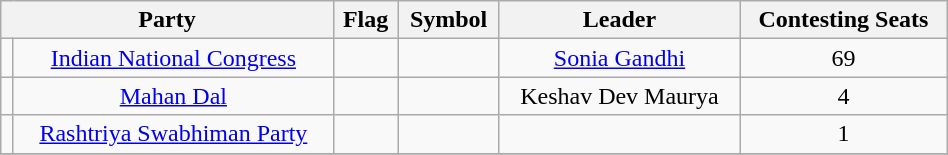<table class="wikitable" width="50%" style="text-align:center">
<tr>
<th colspan="2">Party</th>
<th>Flag</th>
<th>Symbol</th>
<th>Leader</th>
<th>Contesting Seats</th>
</tr>
<tr>
<td></td>
<td><a href='#'>Indian National Congress</a></td>
<td></td>
<td></td>
<td><a href='#'>Sonia Gandhi</a></td>
<td>69</td>
</tr>
<tr>
<td></td>
<td><a href='#'>Mahan Dal</a></td>
<td></td>
<td></td>
<td>Keshav Dev Maurya</td>
<td>4</td>
</tr>
<tr>
<td></td>
<td><a href='#'>Rashtriya Swabhiman Party</a></td>
<td></td>
<td></td>
<td></td>
<td>1</td>
</tr>
<tr>
</tr>
</table>
